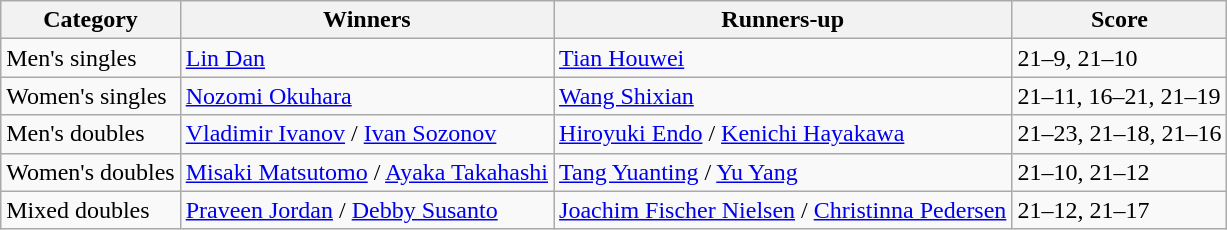<table class=wikitable style="white-space:nowrap;">
<tr>
<th>Category</th>
<th>Winners</th>
<th>Runners-up</th>
<th>Score</th>
</tr>
<tr>
<td>Men's singles</td>
<td> <a href='#'>Lin Dan</a></td>
<td> <a href='#'>Tian Houwei</a></td>
<td>21–9, 21–10</td>
</tr>
<tr>
<td>Women's singles</td>
<td> <a href='#'>Nozomi Okuhara</a></td>
<td> <a href='#'>Wang Shixian</a></td>
<td>21–11, 16–21, 21–19</td>
</tr>
<tr>
<td>Men's doubles</td>
<td> <a href='#'>Vladimir Ivanov</a> / <a href='#'>Ivan Sozonov</a></td>
<td> <a href='#'>Hiroyuki Endo</a> / <a href='#'>Kenichi Hayakawa</a></td>
<td>21–23, 21–18, 21–16</td>
</tr>
<tr>
<td>Women's doubles</td>
<td> <a href='#'>Misaki Matsutomo</a> / <a href='#'>Ayaka Takahashi</a></td>
<td> <a href='#'>Tang Yuanting</a> / <a href='#'>Yu Yang</a></td>
<td>21–10, 21–12</td>
</tr>
<tr>
<td>Mixed doubles</td>
<td> <a href='#'>Praveen Jordan</a> / <a href='#'>Debby Susanto</a></td>
<td> <a href='#'>Joachim Fischer Nielsen</a> / <a href='#'>Christinna Pedersen</a></td>
<td>21–12, 21–17</td>
</tr>
</table>
